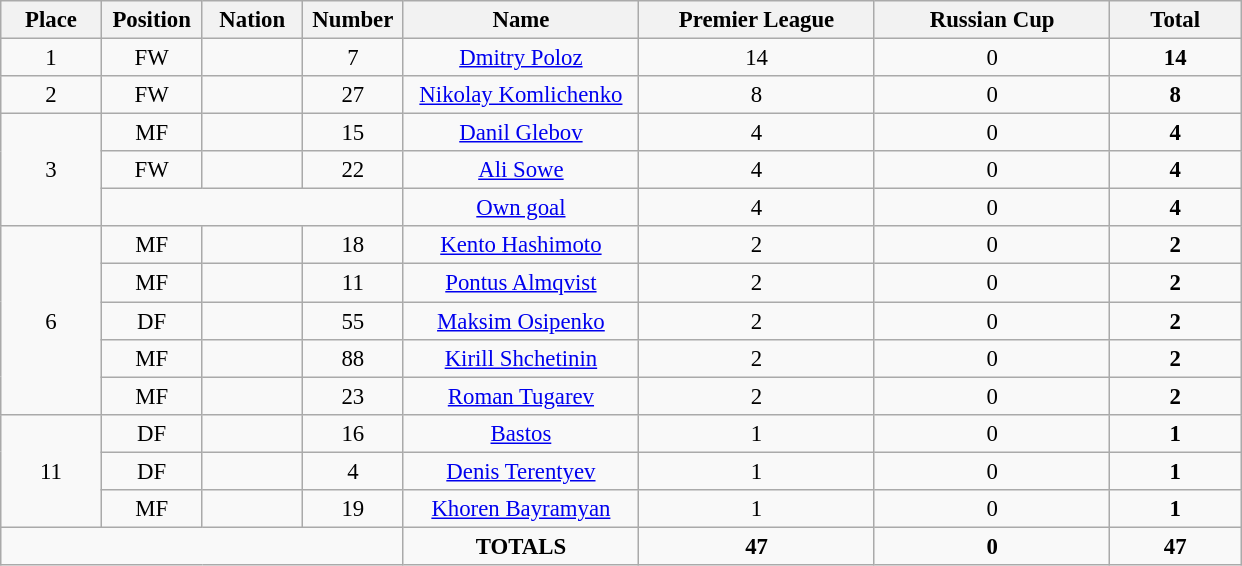<table class="wikitable" style="font-size: 95%; text-align: center;">
<tr>
<th width=60>Place</th>
<th width=60>Position</th>
<th width=60>Nation</th>
<th width=60>Number</th>
<th width=150>Name</th>
<th width=150>Premier League</th>
<th width=150>Russian Cup</th>
<th width=80><strong>Total</strong></th>
</tr>
<tr>
<td>1</td>
<td>FW</td>
<td></td>
<td>7</td>
<td><a href='#'>Dmitry Poloz</a></td>
<td>14</td>
<td>0</td>
<td><strong>14</strong></td>
</tr>
<tr>
<td>2</td>
<td>FW</td>
<td></td>
<td>27</td>
<td><a href='#'>Nikolay Komlichenko</a></td>
<td>8</td>
<td>0</td>
<td><strong>8</strong></td>
</tr>
<tr>
<td rowspan="3">3</td>
<td>MF</td>
<td></td>
<td>15</td>
<td><a href='#'>Danil Glebov</a></td>
<td>4</td>
<td>0</td>
<td><strong>4</strong></td>
</tr>
<tr>
<td>FW</td>
<td></td>
<td>22</td>
<td><a href='#'>Ali Sowe</a></td>
<td>4</td>
<td>0</td>
<td><strong>4</strong></td>
</tr>
<tr>
<td colspan="3"></td>
<td><a href='#'>Own goal</a></td>
<td>4</td>
<td>0</td>
<td><strong>4</strong></td>
</tr>
<tr>
<td rowspan="5">6</td>
<td>MF</td>
<td></td>
<td>18</td>
<td><a href='#'>Kento Hashimoto</a></td>
<td>2</td>
<td>0</td>
<td><strong>2</strong></td>
</tr>
<tr>
<td>MF</td>
<td></td>
<td>11</td>
<td><a href='#'>Pontus Almqvist</a></td>
<td>2</td>
<td>0</td>
<td><strong>2</strong></td>
</tr>
<tr>
<td>DF</td>
<td></td>
<td>55</td>
<td><a href='#'>Maksim Osipenko</a></td>
<td>2</td>
<td>0</td>
<td><strong>2</strong></td>
</tr>
<tr>
<td>MF</td>
<td></td>
<td>88</td>
<td><a href='#'>Kirill Shchetinin</a></td>
<td>2</td>
<td>0</td>
<td><strong>2</strong></td>
</tr>
<tr>
<td>MF</td>
<td></td>
<td>23</td>
<td><a href='#'>Roman Tugarev</a></td>
<td>2</td>
<td>0</td>
<td><strong>2</strong></td>
</tr>
<tr>
<td rowspan="3">11</td>
<td>DF</td>
<td></td>
<td>16</td>
<td><a href='#'>Bastos</a></td>
<td>1</td>
<td>0</td>
<td><strong>1</strong></td>
</tr>
<tr>
<td>DF</td>
<td></td>
<td>4</td>
<td><a href='#'>Denis Terentyev</a></td>
<td>1</td>
<td>0</td>
<td><strong>1</strong></td>
</tr>
<tr>
<td>MF</td>
<td></td>
<td>19</td>
<td><a href='#'>Khoren Bayramyan</a></td>
<td>1</td>
<td>0</td>
<td><strong>1</strong></td>
</tr>
<tr>
<td colspan="4"></td>
<td><strong>TOTALS</strong></td>
<td><strong>47</strong></td>
<td><strong>0</strong></td>
<td><strong>47</strong></td>
</tr>
</table>
